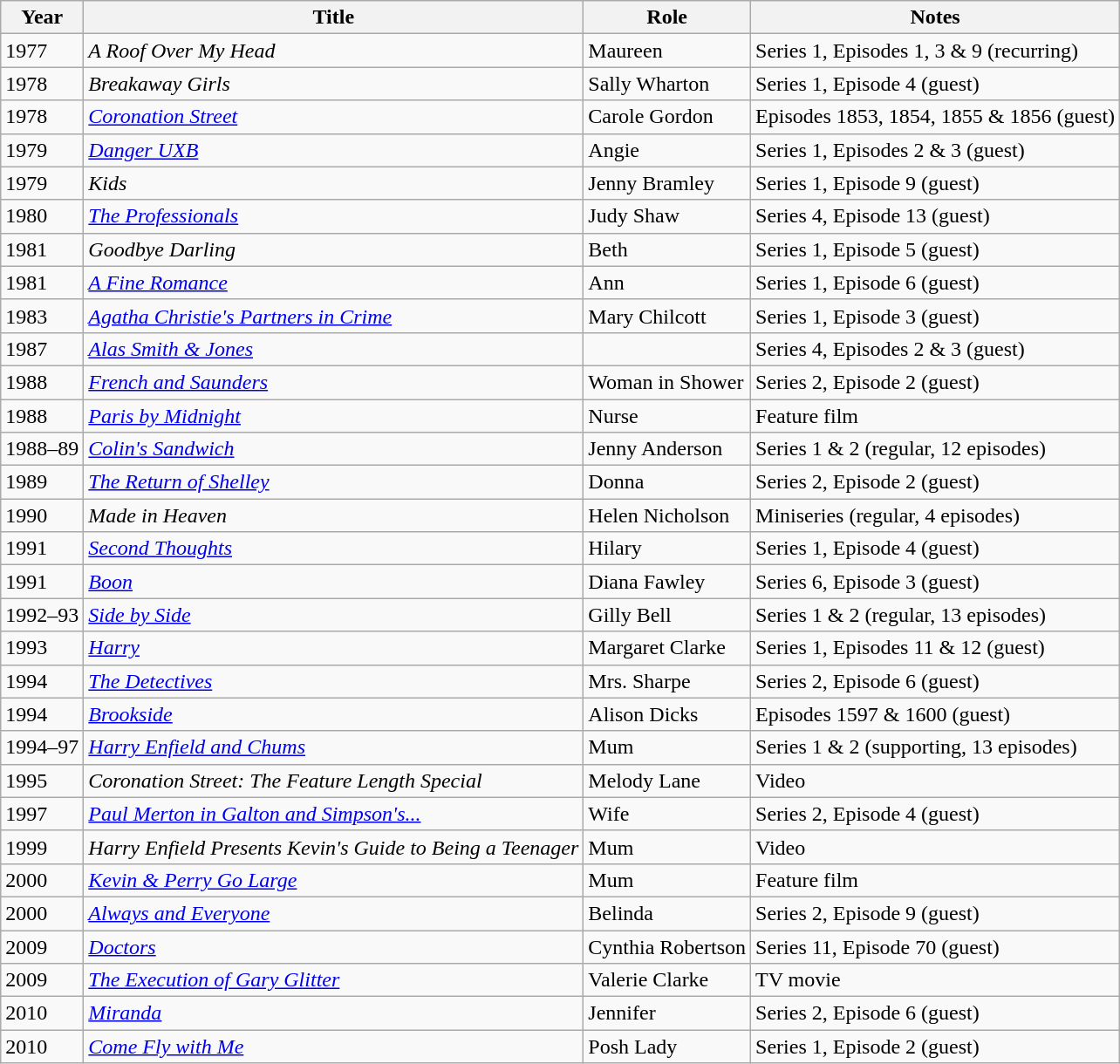<table class="wikitable">
<tr>
<th>Year</th>
<th>Title</th>
<th>Role</th>
<th>Notes</th>
</tr>
<tr>
<td>1977</td>
<td><em>A Roof Over My Head</em></td>
<td>Maureen</td>
<td>Series 1, Episodes 1, 3 & 9 (recurring)</td>
</tr>
<tr>
<td>1978</td>
<td><em>Breakaway Girls</em></td>
<td>Sally Wharton</td>
<td>Series 1, Episode 4 (guest)</td>
</tr>
<tr>
<td>1978</td>
<td><em><a href='#'>Coronation Street</a></em></td>
<td>Carole Gordon</td>
<td>Episodes 1853, 1854, 1855 & 1856 (guest)</td>
</tr>
<tr>
<td>1979</td>
<td><em><a href='#'>Danger UXB</a></em></td>
<td>Angie</td>
<td>Series 1, Episodes 2 & 3 (guest)</td>
</tr>
<tr>
<td>1979</td>
<td><em>Kids</em></td>
<td>Jenny Bramley</td>
<td>Series 1, Episode 9 (guest)</td>
</tr>
<tr>
<td>1980</td>
<td><em><a href='#'>The Professionals</a></em></td>
<td>Judy Shaw</td>
<td>Series 4, Episode 13 (guest)</td>
</tr>
<tr>
<td>1981</td>
<td><em>Goodbye Darling</em></td>
<td>Beth</td>
<td>Series 1, Episode 5 (guest)</td>
</tr>
<tr>
<td>1981</td>
<td><em><a href='#'>A Fine Romance</a></em></td>
<td>Ann</td>
<td>Series 1, Episode 6 (guest)</td>
</tr>
<tr>
<td>1983</td>
<td><em><a href='#'>Agatha Christie's Partners in Crime</a></em></td>
<td>Mary Chilcott</td>
<td>Series 1, Episode 3 (guest)</td>
</tr>
<tr>
<td>1987</td>
<td><em><a href='#'>Alas Smith & Jones</a></em></td>
<td></td>
<td>Series 4, Episodes 2 & 3 (guest)</td>
</tr>
<tr>
<td>1988</td>
<td><em><a href='#'>French and Saunders</a></em></td>
<td>Woman in Shower</td>
<td>Series 2, Episode 2 (guest)</td>
</tr>
<tr>
<td>1988</td>
<td><em><a href='#'>Paris by Midnight</a></em></td>
<td>Nurse</td>
<td>Feature film</td>
</tr>
<tr>
<td>1988–89</td>
<td><em><a href='#'>Colin's Sandwich</a></em></td>
<td>Jenny Anderson</td>
<td>Series 1 & 2 (regular, 12 episodes)</td>
</tr>
<tr>
<td>1989</td>
<td><em><a href='#'>The Return of Shelley</a></em></td>
<td>Donna</td>
<td>Series 2, Episode 2 (guest)</td>
</tr>
<tr>
<td>1990</td>
<td><em>Made in Heaven</em></td>
<td>Helen Nicholson</td>
<td>Miniseries (regular, 4 episodes)</td>
</tr>
<tr>
<td>1991</td>
<td><em><a href='#'>Second Thoughts</a></em></td>
<td>Hilary</td>
<td>Series 1, Episode 4 (guest)</td>
</tr>
<tr>
<td>1991</td>
<td><em><a href='#'>Boon</a></em></td>
<td>Diana Fawley</td>
<td>Series 6, Episode 3 (guest)</td>
</tr>
<tr>
<td>1992–93</td>
<td><em><a href='#'>Side by Side</a></em></td>
<td>Gilly Bell</td>
<td>Series 1 & 2 (regular, 13 episodes)</td>
</tr>
<tr>
<td>1993</td>
<td><em><a href='#'>Harry</a></em></td>
<td>Margaret Clarke</td>
<td>Series 1, Episodes 11 & 12 (guest)</td>
</tr>
<tr>
<td>1994</td>
<td><em><a href='#'>The Detectives</a></em></td>
<td>Mrs. Sharpe</td>
<td>Series 2, Episode 6 (guest)</td>
</tr>
<tr>
<td>1994</td>
<td><em><a href='#'>Brookside</a></em></td>
<td>Alison Dicks</td>
<td>Episodes 1597 & 1600 (guest)</td>
</tr>
<tr>
<td>1994–97</td>
<td><em><a href='#'>Harry Enfield and Chums</a></em></td>
<td>Mum</td>
<td>Series 1 & 2 (supporting, 13 episodes)</td>
</tr>
<tr>
<td>1995</td>
<td><em>Coronation Street: The Feature Length Special</em></td>
<td>Melody Lane</td>
<td>Video</td>
</tr>
<tr>
<td>1997</td>
<td><em><a href='#'>Paul Merton in Galton and Simpson's...</a></em></td>
<td>Wife</td>
<td>Series 2, Episode 4 (guest)</td>
</tr>
<tr>
<td>1999</td>
<td><em>Harry Enfield Presents Kevin's Guide to Being a Teenager</em></td>
<td>Mum</td>
<td>Video</td>
</tr>
<tr>
<td>2000</td>
<td><em><a href='#'>Kevin & Perry Go Large</a></em></td>
<td>Mum</td>
<td>Feature film</td>
</tr>
<tr>
<td>2000</td>
<td><em><a href='#'>Always and Everyone</a></em></td>
<td>Belinda</td>
<td>Series 2, Episode 9 (guest)</td>
</tr>
<tr>
<td>2009</td>
<td><em><a href='#'>Doctors</a></em></td>
<td>Cynthia Robertson</td>
<td>Series 11, Episode 70 (guest)</td>
</tr>
<tr>
<td>2009</td>
<td><em><a href='#'>The Execution of Gary Glitter</a></em></td>
<td>Valerie Clarke</td>
<td>TV movie</td>
</tr>
<tr>
<td>2010</td>
<td><em><a href='#'>Miranda</a></em></td>
<td>Jennifer</td>
<td>Series 2, Episode 6 (guest)</td>
</tr>
<tr>
<td>2010</td>
<td><em><a href='#'>Come Fly with Me</a></em></td>
<td>Posh Lady</td>
<td>Series 1, Episode 2 (guest)</td>
</tr>
</table>
